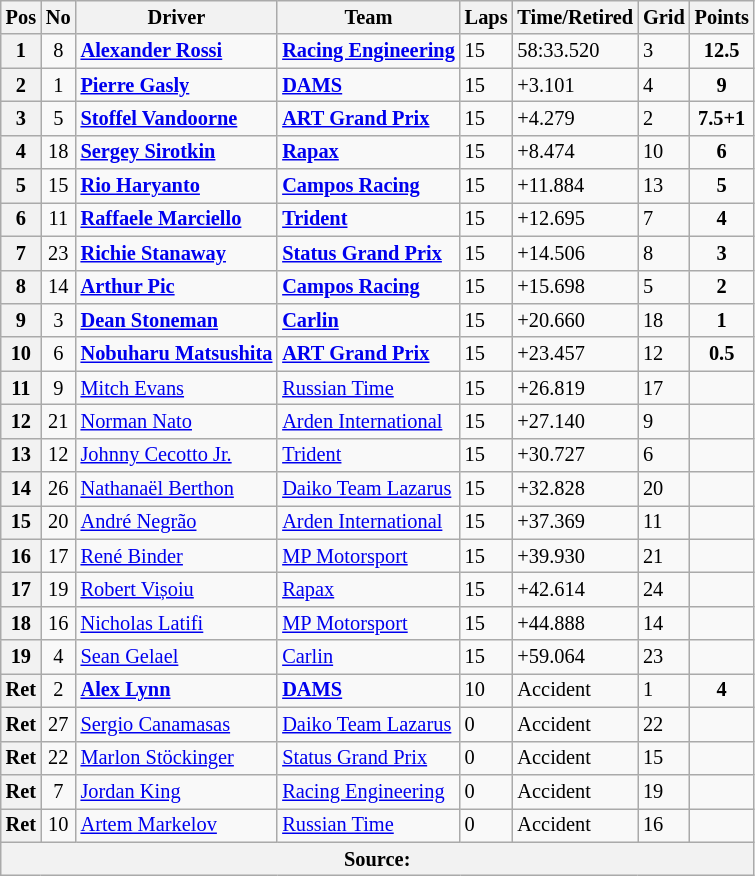<table class="wikitable" style="font-size:85%">
<tr>
<th>Pos</th>
<th>No</th>
<th>Driver</th>
<th>Team</th>
<th>Laps</th>
<th>Time/Retired</th>
<th>Grid</th>
<th>Points</th>
</tr>
<tr>
<th>1</th>
<td align="center">8</td>
<td> <strong><a href='#'>Alexander Rossi</a></strong></td>
<td><strong><a href='#'>Racing Engineering</a></strong></td>
<td>15</td>
<td>58:33.520</td>
<td>3</td>
<td align="center"><strong>12.5</strong></td>
</tr>
<tr>
<th>2</th>
<td align="center">1</td>
<td> <strong><a href='#'>Pierre Gasly</a></strong></td>
<td><strong><a href='#'>DAMS</a></strong></td>
<td>15</td>
<td>+3.101</td>
<td>4</td>
<td align="center"><strong>9</strong></td>
</tr>
<tr>
<th>3</th>
<td align="center">5</td>
<td> <strong><a href='#'>Stoffel Vandoorne</a></strong></td>
<td><strong><a href='#'>ART Grand Prix</a></strong></td>
<td>15</td>
<td>+4.279</td>
<td>2</td>
<td align="center"><strong>7.5+1</strong></td>
</tr>
<tr>
<th>4</th>
<td align="center">18</td>
<td> <strong><a href='#'>Sergey Sirotkin</a></strong></td>
<td><strong><a href='#'>Rapax</a></strong></td>
<td>15</td>
<td>+8.474</td>
<td>10</td>
<td align="center"><strong>6</strong></td>
</tr>
<tr>
<th>5</th>
<td align="center">15</td>
<td> <strong><a href='#'>Rio Haryanto</a></strong></td>
<td><strong><a href='#'>Campos Racing</a></strong></td>
<td>15</td>
<td>+11.884</td>
<td>13</td>
<td align="center"><strong>5</strong></td>
</tr>
<tr>
<th>6</th>
<td align="center">11</td>
<td> <strong><a href='#'>Raffaele Marciello</a></strong></td>
<td><strong><a href='#'>Trident</a></strong></td>
<td>15</td>
<td>+12.695</td>
<td>7</td>
<td align="center"><strong>4</strong></td>
</tr>
<tr>
<th>7</th>
<td align="center">23</td>
<td> <strong><a href='#'>Richie Stanaway</a></strong></td>
<td><strong><a href='#'>Status Grand Prix</a></strong></td>
<td>15</td>
<td>+14.506</td>
<td>8</td>
<td align="center"><strong>3</strong></td>
</tr>
<tr>
<th>8</th>
<td align="center">14</td>
<td> <strong><a href='#'>Arthur Pic</a></strong></td>
<td><strong><a href='#'>Campos Racing</a></strong></td>
<td>15</td>
<td>+15.698</td>
<td>5</td>
<td align="center"><strong>2</strong></td>
</tr>
<tr>
<th>9</th>
<td align="center">3</td>
<td> <strong><a href='#'>Dean Stoneman</a></strong></td>
<td><strong><a href='#'>Carlin</a></strong></td>
<td>15</td>
<td>+20.660</td>
<td>18</td>
<td align="center"><strong>1</strong></td>
</tr>
<tr>
<th>10</th>
<td align="center">6</td>
<td> <strong><a href='#'>Nobuharu Matsushita</a></strong></td>
<td><strong><a href='#'>ART Grand Prix</a></strong></td>
<td>15</td>
<td>+23.457</td>
<td>12</td>
<td align="center"><strong>0.5</strong></td>
</tr>
<tr>
<th>11</th>
<td align="center">9</td>
<td> <a href='#'>Mitch Evans</a></td>
<td><a href='#'>Russian Time</a></td>
<td>15</td>
<td>+26.819</td>
<td>17</td>
<td></td>
</tr>
<tr>
<th>12</th>
<td align="center">21</td>
<td> <a href='#'>Norman Nato</a></td>
<td><a href='#'>Arden International</a></td>
<td>15</td>
<td>+27.140</td>
<td>9</td>
<td></td>
</tr>
<tr>
<th>13</th>
<td align="center">12</td>
<td> <a href='#'>Johnny Cecotto Jr.</a></td>
<td><a href='#'>Trident</a></td>
<td>15</td>
<td>+30.727</td>
<td>6</td>
<td></td>
</tr>
<tr>
<th>14</th>
<td align="center">26</td>
<td> <a href='#'>Nathanaël Berthon</a></td>
<td><a href='#'>Daiko Team Lazarus</a></td>
<td>15</td>
<td>+32.828</td>
<td>20</td>
<td></td>
</tr>
<tr>
<th>15</th>
<td align="center">20</td>
<td> <a href='#'>André Negrão</a></td>
<td><a href='#'>Arden International</a></td>
<td>15</td>
<td>+37.369</td>
<td>11</td>
<td></td>
</tr>
<tr>
<th>16</th>
<td align="center">17</td>
<td> <a href='#'>René Binder</a></td>
<td><a href='#'>MP Motorsport</a></td>
<td>15</td>
<td>+39.930</td>
<td>21</td>
<td></td>
</tr>
<tr>
<th>17</th>
<td align="center">19</td>
<td> <a href='#'>Robert Vișoiu</a></td>
<td><a href='#'>Rapax</a></td>
<td>15</td>
<td>+42.614</td>
<td>24</td>
<td></td>
</tr>
<tr>
<th>18</th>
<td align="center">16</td>
<td> <a href='#'>Nicholas Latifi</a></td>
<td><a href='#'>MP Motorsport</a></td>
<td>15</td>
<td>+44.888</td>
<td>14</td>
</tr>
<tr>
<th>19</th>
<td align="center">4</td>
<td> <a href='#'>Sean Gelael</a></td>
<td><a href='#'>Carlin</a></td>
<td>15</td>
<td>+59.064</td>
<td>23</td>
<td></td>
</tr>
<tr>
<th>Ret</th>
<td align="center">2</td>
<td> <strong><a href='#'>Alex Lynn</a></strong></td>
<td><strong><a href='#'>DAMS</a></strong></td>
<td>10</td>
<td>Accident</td>
<td>1</td>
<td align="center"><strong>4</strong></td>
</tr>
<tr>
<th>Ret</th>
<td align="center">27</td>
<td> <a href='#'>Sergio Canamasas</a></td>
<td><a href='#'>Daiko Team Lazarus</a></td>
<td>0</td>
<td>Accident</td>
<td>22</td>
<td></td>
</tr>
<tr>
<th>Ret</th>
<td align="center">22</td>
<td> <a href='#'>Marlon Stöckinger</a></td>
<td><a href='#'>Status Grand Prix</a></td>
<td>0</td>
<td>Accident</td>
<td>15</td>
<td></td>
</tr>
<tr>
<th>Ret</th>
<td align="center">7</td>
<td> <a href='#'>Jordan King</a></td>
<td><a href='#'>Racing Engineering</a></td>
<td>0</td>
<td>Accident</td>
<td>19</td>
<td></td>
</tr>
<tr>
<th>Ret</th>
<td align="center">10</td>
<td> <a href='#'>Artem Markelov</a></td>
<td><a href='#'>Russian Time</a></td>
<td>0</td>
<td>Accident</td>
<td>16</td>
<td></td>
</tr>
<tr>
<th colspan="8">Source:</th>
</tr>
</table>
